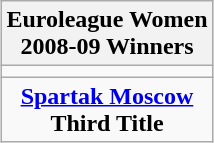<table class="wikitable" style="text-align: center; margin: 0 auto;">
<tr>
<th>Euroleague Women<br>2008-09 Winners</th>
</tr>
<tr>
<td></td>
</tr>
<tr>
<td><strong><a href='#'>Spartak Moscow</a></strong><br><strong>Third Title</strong></td>
</tr>
</table>
